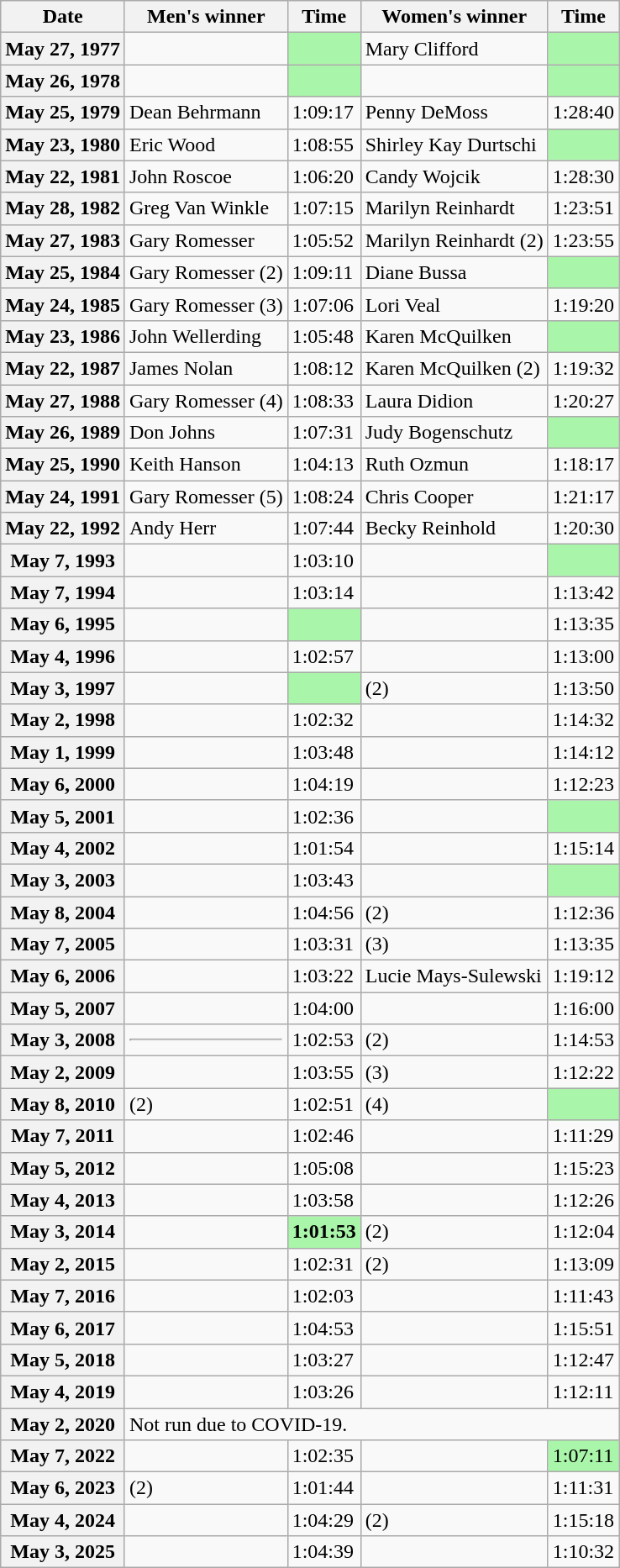<table class="wikitable sortable">
<tr>
<th>Date</th>
<th>Men's winner</th>
<th>Time</th>
<th>Women's winner</th>
<th>Time</th>
</tr>
<tr>
<th>May 27, 1977</th>
<td align=left></td>
<td bgcolor=#A9F5A9><strong></strong></td>
<td>Mary Clifford</td>
<td bgcolor=#A9F5A9><strong></strong></td>
</tr>
<tr>
<th>May 26, 1978</th>
<td align=left></td>
<td bgcolor=#A9F5A9><strong></strong></td>
<td align=left></td>
<td bgcolor=#A9F5A9><strong></strong></td>
</tr>
<tr>
<th>May 25, 1979</th>
<td>Dean Behrmann</td>
<td>1:09:17</td>
<td>Penny DeMoss</td>
<td>1:28:40</td>
</tr>
<tr>
<th>May 23, 1980</th>
<td>Eric Wood</td>
<td>1:08:55</td>
<td>Shirley Kay Durtschi</td>
<td bgcolor=#A9F5A9><strong></strong></td>
</tr>
<tr>
<th>May 22, 1981</th>
<td>John Roscoe</td>
<td>1:06:20</td>
<td>Candy Wojcik</td>
<td>1:28:30</td>
</tr>
<tr>
<th>May 28, 1982</th>
<td>Greg Van Winkle</td>
<td>1:07:15</td>
<td>Marilyn Reinhardt</td>
<td>1:23:51</td>
</tr>
<tr>
<th>May 27, 1983</th>
<td>Gary Romesser</td>
<td>1:05:52</td>
<td>Marilyn Reinhardt (2)</td>
<td>1:23:55</td>
</tr>
<tr>
<th>May 25, 1984</th>
<td>Gary Romesser (2)</td>
<td>1:09:11</td>
<td>Diane Bussa</td>
<td bgcolor=#A9F5A9><strong></strong></td>
</tr>
<tr>
<th>May 24, 1985</th>
<td>Gary Romesser (3)</td>
<td>1:07:06</td>
<td>Lori Veal</td>
<td>1:19:20</td>
</tr>
<tr>
<th>May 23, 1986</th>
<td>John Wellerding</td>
<td>1:05:48</td>
<td>Karen McQuilken</td>
<td bgcolor=#A9F5A9><strong></strong></td>
</tr>
<tr>
<th>May 22, 1987</th>
<td>James Nolan</td>
<td>1:08:12</td>
<td>Karen McQuilken (2)</td>
<td>1:19:32</td>
</tr>
<tr>
<th>May 27, 1988</th>
<td>Gary Romesser (4)</td>
<td>1:08:33</td>
<td>Laura Didion</td>
<td>1:20:27</td>
</tr>
<tr>
<th>May 26, 1989</th>
<td>Don Johns</td>
<td>1:07:31</td>
<td>Judy Bogenschutz</td>
<td bgcolor=#A9F5A9><strong></strong></td>
</tr>
<tr>
<th>May 25, 1990</th>
<td>Keith Hanson</td>
<td>1:04:13</td>
<td>Ruth Ozmun</td>
<td>1:18:17</td>
</tr>
<tr>
<th>May 24, 1991</th>
<td>Gary Romesser (5)</td>
<td>1:08:24</td>
<td>Chris Cooper</td>
<td>1:21:17</td>
</tr>
<tr>
<th>May 22, 1992</th>
<td>Andy Herr</td>
<td>1:07:44</td>
<td>Becky Reinhold</td>
<td>1:20:30</td>
</tr>
<tr>
<th>May 7, 1993</th>
<td align=left></td>
<td>1:03:10</td>
<td align=left></td>
<td bgcolor=#A9F5A9><strong></strong></td>
</tr>
<tr>
<th>May 7, 1994</th>
<td align=left></td>
<td>1:03:14</td>
<td align=left></td>
<td>1:13:42</td>
</tr>
<tr>
<th>May 6, 1995</th>
<td align=left></td>
<td bgcolor=#A9F5A9><strong></strong></td>
<td align=left></td>
<td>1:13:35</td>
</tr>
<tr>
<th>May 4, 1996</th>
<td align=left></td>
<td>1:02:57</td>
<td align=left></td>
<td>1:13:00</td>
</tr>
<tr>
<th>May 3, 1997</th>
<td align=left></td>
<td bgcolor=#A9F5A9><strong></strong></td>
<td align=left> (2)</td>
<td>1:13:50</td>
</tr>
<tr>
<th>May 2, 1998</th>
<td align=left></td>
<td>1:02:32</td>
<td align=left></td>
<td>1:14:32</td>
</tr>
<tr>
<th>May 1, 1999</th>
<td align=left></td>
<td>1:03:48</td>
<td align=left></td>
<td>1:14:12</td>
</tr>
<tr>
<th>May 6, 2000</th>
<td align=left></td>
<td>1:04:19</td>
<td align=left></td>
<td>1:12:23</td>
</tr>
<tr>
<th>May 5, 2001</th>
<td align=left></td>
<td>1:02:36</td>
<td align=left></td>
<td bgcolor=#A9F5A9><strong></strong></td>
</tr>
<tr>
<th>May 4, 2002</th>
<td align=left></td>
<td>1:01:54</td>
<td align=left></td>
<td>1:15:14</td>
</tr>
<tr>
<th>May 3, 2003</th>
<td align=left></td>
<td>1:03:43</td>
<td align=left></td>
<td bgcolor=#A9F5A9><strong></strong></td>
</tr>
<tr>
<th>May 8, 2004</th>
<td align=left></td>
<td>1:04:56</td>
<td align=left> (2)</td>
<td>1:12:36</td>
</tr>
<tr>
<th>May 7, 2005</th>
<td align=left></td>
<td>1:03:31</td>
<td align=left> (3)</td>
<td>1:13:35</td>
</tr>
<tr>
<th>May 6, 2006</th>
<td align=left></td>
<td>1:03:22</td>
<td>Lucie Mays-Sulewski</td>
<td>1:19:12</td>
</tr>
<tr>
<th>May 5, 2007</th>
<td align=left></td>
<td>1:04:00</td>
<td align=left></td>
<td>1:16:00</td>
</tr>
<tr>
<th>May 3, 2008</th>
<td align=left> <hr> </td>
<td>1:02:53</td>
<td align=left> (2)</td>
<td>1:14:53</td>
</tr>
<tr>
<th>May 2, 2009</th>
<td align=left></td>
<td>1:03:55</td>
<td align=left> (3)</td>
<td>1:12:22</td>
</tr>
<tr>
<th>May 8, 2010</th>
<td align=left> (2)</td>
<td>1:02:51</td>
<td align=left> (4)</td>
<td bgcolor="#A9F5A9"><strong></strong></td>
</tr>
<tr>
<th>May 7, 2011</th>
<td align=left></td>
<td>1:02:46</td>
<td align=left></td>
<td>1:11:29</td>
</tr>
<tr>
<th>May 5, 2012</th>
<td align=left></td>
<td>1:05:08</td>
<td align=left></td>
<td>1:15:23</td>
</tr>
<tr>
<th>May 4, 2013</th>
<td align=left></td>
<td>1:03:58</td>
<td align=left></td>
<td>1:12:26</td>
</tr>
<tr>
<th>May 3, 2014</th>
<td align=left></td>
<td bgcolor=#A9F5A9><strong>1:01:53</strong></td>
<td align=left> (2)</td>
<td>1:12:04</td>
</tr>
<tr>
<th>May 2, 2015</th>
<td align=left></td>
<td>1:02:31</td>
<td align=left> (2)</td>
<td>1:13:09</td>
</tr>
<tr>
<th>May 7, 2016</th>
<td align=left></td>
<td>1:02:03</td>
<td align=left></td>
<td>1:11:43</td>
</tr>
<tr>
<th>May 6, 2017</th>
<td align=left></td>
<td>1:04:53</td>
<td align=left></td>
<td>1:15:51</td>
</tr>
<tr>
<th>May 5, 2018</th>
<td align=left></td>
<td>1:03:27</td>
<td align=left></td>
<td>1:12:47</td>
</tr>
<tr>
<th>May 4, 2019</th>
<td align=left></td>
<td>1:03:26</td>
<td align=left></td>
<td>1:12:11</td>
</tr>
<tr>
<th>May 2, 2020</th>
<td colspan="4">Not run due to COVID-19.</td>
</tr>
<tr>
<th>May 7, 2022</th>
<td align=left></td>
<td>1:02:35</td>
<td align=left></td>
<td bgcolor=#A9F5A9>1:07:11</td>
</tr>
<tr>
<th>May 6, 2023</th>
<td> (2)</td>
<td>1:01:44</td>
<td></td>
<td>1:11:31</td>
</tr>
<tr>
<th>May 4, 2024</th>
<td></td>
<td>1:04:29</td>
<td> (2)</td>
<td>1:15:18</td>
</tr>
<tr>
<th>May 3, 2025</th>
<td></td>
<td>1:04:39</td>
<td></td>
<td>1:10:32</td>
</tr>
</table>
